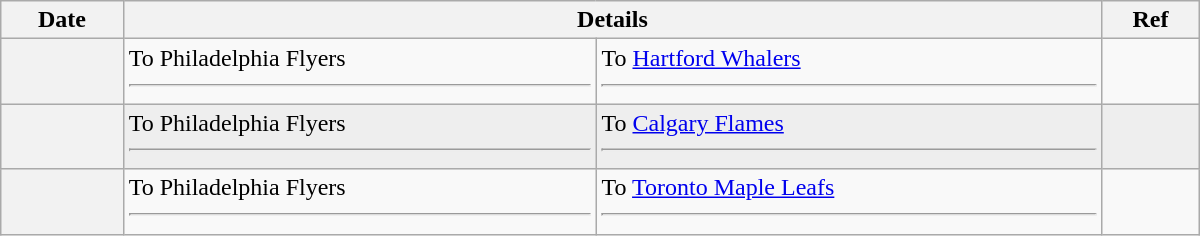<table class="wikitable plainrowheaders" style="width: 50em;">
<tr>
<th scope="col">Date</th>
<th scope="col" colspan="2">Details</th>
<th scope="col">Ref</th>
</tr>
<tr>
<th scope="row"></th>
<td valign="top">To Philadelphia Flyers <hr> </td>
<td valign="top">To <a href='#'>Hartford Whalers</a> <hr></td>
<td></td>
</tr>
<tr bgcolor="#eeeeee">
<th scope="row"></th>
<td valign="top">To Philadelphia Flyers <hr> </td>
<td valign="top">To <a href='#'>Calgary Flames</a> <hr></td>
<td></td>
</tr>
<tr>
<th scope="row"></th>
<td valign="top">To Philadelphia Flyers <hr> </td>
<td valign="top">To <a href='#'>Toronto Maple Leafs</a> <hr></td>
<td></td>
</tr>
</table>
